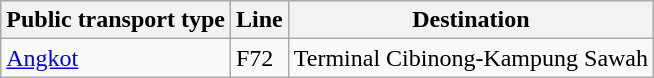<table class="wikitable">
<tr>
<th>Public transport type</th>
<th>Line</th>
<th>Destination</th>
</tr>
<tr>
<td rowspan="4"><a href='#'>Angkot</a></td>
<td>F72</td>
<td>Terminal Cibinong-Kampung Sawah</td>
</tr>
</table>
